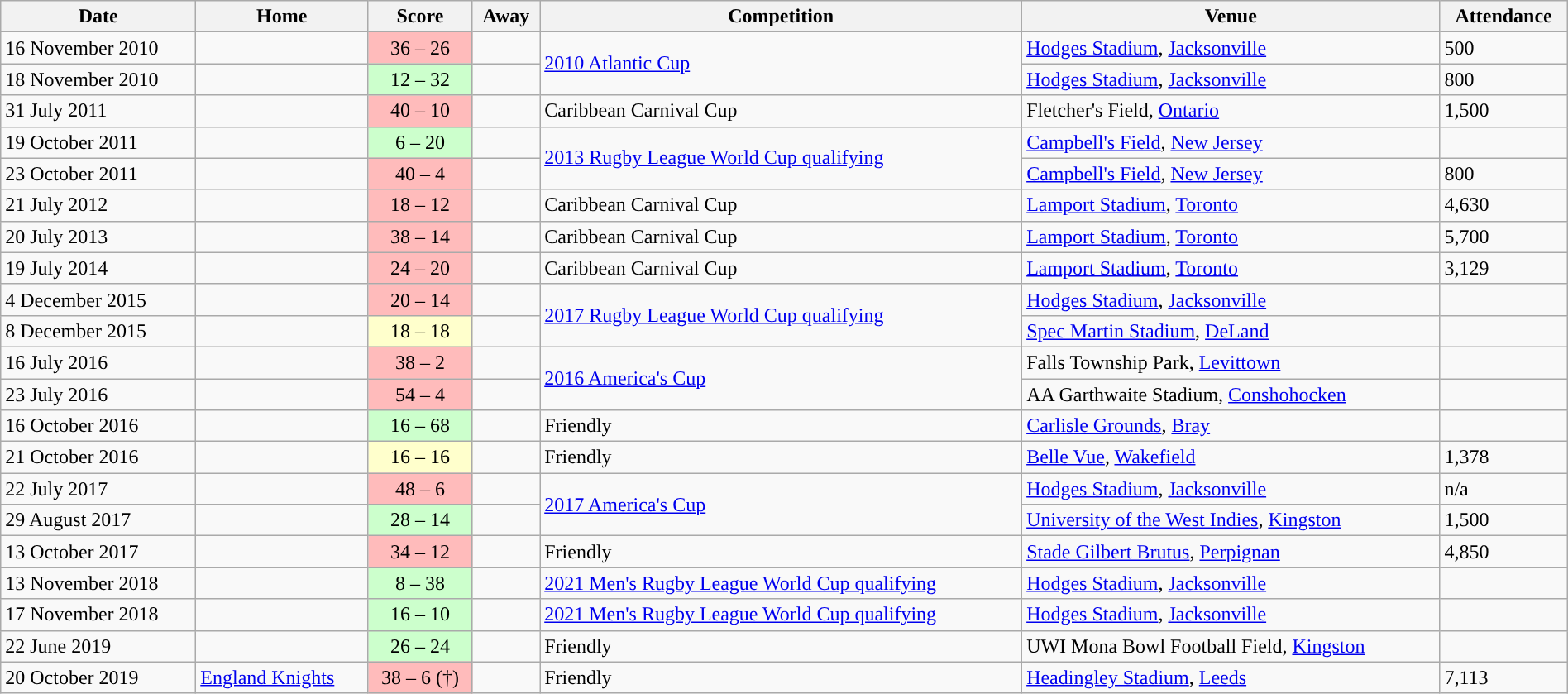<table class="wikitable" width="100%">
<tr>
<th>Date</th>
<th>Home</th>
<th>Score</th>
<th>Away</th>
<th>Competition</th>
<th>Venue</th>
<th>Attendance</th>
</tr>
<tr>
<td>16 November 2010</td>
<td></td>
<td style="text-align: center; background: #FFBBBB;">36 – 26</td>
<td></td>
<td rowspan="2"><a href='#'>2010 Atlantic Cup</a></td>
<td> <a href='#'>Hodges Stadium</a>, <a href='#'>Jacksonville</a></td>
<td>500</td>
</tr>
<tr>
<td>18 November 2010</td>
<td></td>
<td style="text-align: center; background: #CCFFCC;">12 – 32</td>
<td></td>
<td> <a href='#'>Hodges Stadium</a>, <a href='#'>Jacksonville</a></td>
<td>800</td>
</tr>
<tr>
<td>31 July 2011</td>
<td></td>
<td style="text-align: center; background: #FFBBBB;">40 – 10</td>
<td></td>
<td>Caribbean Carnival Cup</td>
<td> Fletcher's Field, <a href='#'>Ontario</a></td>
<td>1,500</td>
</tr>
<tr>
<td>19 October 2011</td>
<td></td>
<td style="text-align: center; background: #CCFFCC;">6 – 20</td>
<td></td>
<td rowspan="2"><a href='#'>2013 Rugby League World Cup qualifying</a></td>
<td> <a href='#'>Campbell's Field</a>, <a href='#'>New Jersey</a></td>
<td></td>
</tr>
<tr>
<td>23 October 2011</td>
<td></td>
<td style="text-align: center; background: #FFBBBB;">40 – 4</td>
<td></td>
<td> <a href='#'>Campbell's Field</a>, <a href='#'>New Jersey</a></td>
<td>800</td>
</tr>
<tr>
<td>21 July 2012</td>
<td></td>
<td style="text-align: center; background: #FFBBBB;">18 – 12</td>
<td></td>
<td>Caribbean Carnival Cup</td>
<td> <a href='#'>Lamport Stadium</a>, <a href='#'>Toronto</a></td>
<td>4,630</td>
</tr>
<tr>
<td>20 July 2013</td>
<td></td>
<td style="text-align: center; background: #FFBBBB;">38 – 14</td>
<td></td>
<td>Caribbean Carnival Cup</td>
<td> <a href='#'>Lamport Stadium</a>, <a href='#'>Toronto</a></td>
<td>5,700</td>
</tr>
<tr>
<td>19 July 2014</td>
<td></td>
<td style="text-align: center; background: #FFBBBB;">24 – 20</td>
<td></td>
<td>Caribbean Carnival Cup</td>
<td> <a href='#'>Lamport Stadium</a>, <a href='#'>Toronto</a></td>
<td>3,129</td>
</tr>
<tr>
<td>4 December 2015</td>
<td></td>
<td style="text-align: center; background: #FFBBBB;">20 – 14</td>
<td></td>
<td rowspan="2"><a href='#'>2017 Rugby League World Cup qualifying</a></td>
<td> <a href='#'>Hodges Stadium</a>, <a href='#'>Jacksonville</a></td>
<td></td>
</tr>
<tr>
<td>8 December 2015</td>
<td></td>
<td style="text-align: center; background: #FFFFCC;">18 – 18</td>
<td></td>
<td> <a href='#'>Spec Martin Stadium</a>, <a href='#'>DeLand</a></td>
<td></td>
</tr>
<tr>
<td>16 July 2016</td>
<td></td>
<td style="text-align: center; background: #FFBBBB;">38 – 2</td>
<td></td>
<td rowspan="2"><a href='#'>2016 America's Cup</a></td>
<td> Falls Township Park, <a href='#'>Levittown</a></td>
<td></td>
</tr>
<tr>
<td>23 July 2016</td>
<td></td>
<td style="text-align: center; background: #FFBBBB;">54 – 4</td>
<td></td>
<td> AA Garthwaite Stadium, <a href='#'>Conshohocken</a></td>
<td></td>
</tr>
<tr>
<td>16 October 2016</td>
<td></td>
<td style="text-align: center; background: #CCFFCC;">16 – 68</td>
<td></td>
<td>Friendly</td>
<td> <a href='#'>Carlisle Grounds</a>, <a href='#'>Bray</a></td>
<td></td>
</tr>
<tr>
<td>21 October 2016</td>
<td></td>
<td style="text-align: center; background: #FFFFCC;">16 – 16</td>
<td></td>
<td>Friendly</td>
<td> <a href='#'>Belle Vue</a>, <a href='#'>Wakefield</a></td>
<td>1,378</td>
</tr>
<tr>
<td>22 July 2017</td>
<td></td>
<td style="text-align: center; background: #FFBBBB;">48 – 6</td>
<td></td>
<td rowspan="2"><a href='#'>2017 America's Cup</a></td>
<td> <a href='#'>Hodges Stadium</a>, <a href='#'>Jacksonville</a></td>
<td>n/a</td>
</tr>
<tr>
<td>29 August 2017</td>
<td></td>
<td style="text-align: center; background: #CCFFCC;">28 – 14</td>
<td></td>
<td> <a href='#'>University of the West Indies</a>, <a href='#'>Kingston</a></td>
<td>1,500</td>
</tr>
<tr>
<td>13 October 2017</td>
<td></td>
<td style="text-align: center; background: #FFBBBB;">34 – 12</td>
<td></td>
<td>Friendly</td>
<td> <a href='#'>Stade Gilbert Brutus</a>, <a href='#'>Perpignan</a></td>
<td>4,850</td>
</tr>
<tr>
<td>13 November 2018</td>
<td></td>
<td style="text-align: center; background: #CCFFCC;">8 – 38</td>
<td></td>
<td><a href='#'>2021 Men's Rugby League World Cup qualifying</a></td>
<td> <a href='#'>Hodges Stadium</a>, <a href='#'>Jacksonville</a></td>
<td></td>
</tr>
<tr>
<td>17 November 2018</td>
<td></td>
<td style="text-align: center; background: #CCFFCC;">16 – 10</td>
<td></td>
<td><a href='#'>2021 Men's Rugby League World Cup qualifying</a></td>
<td> <a href='#'>Hodges Stadium</a>, <a href='#'>Jacksonville</a></td>
<td></td>
</tr>
<tr>
<td>22 June 2019</td>
<td></td>
<td style="text-align: center; background: #CCFFCC;">26 – 24</td>
<td></td>
<td>Friendly</td>
<td> UWI Mona Bowl Football Field, <a href='#'>Kingston</a></td>
<td></td>
</tr>
<tr>
<td>20 October 2019</td>
<td> <a href='#'>England Knights</a></td>
<td style="text-align: center ; background: #FFBBBB;">38 – 6 (†)</td>
<td></td>
<td>Friendly</td>
<td> <a href='#'>Headingley Stadium</a>, <a href='#'>Leeds</a></td>
<td>7,113</td>
</tr>
</table>
